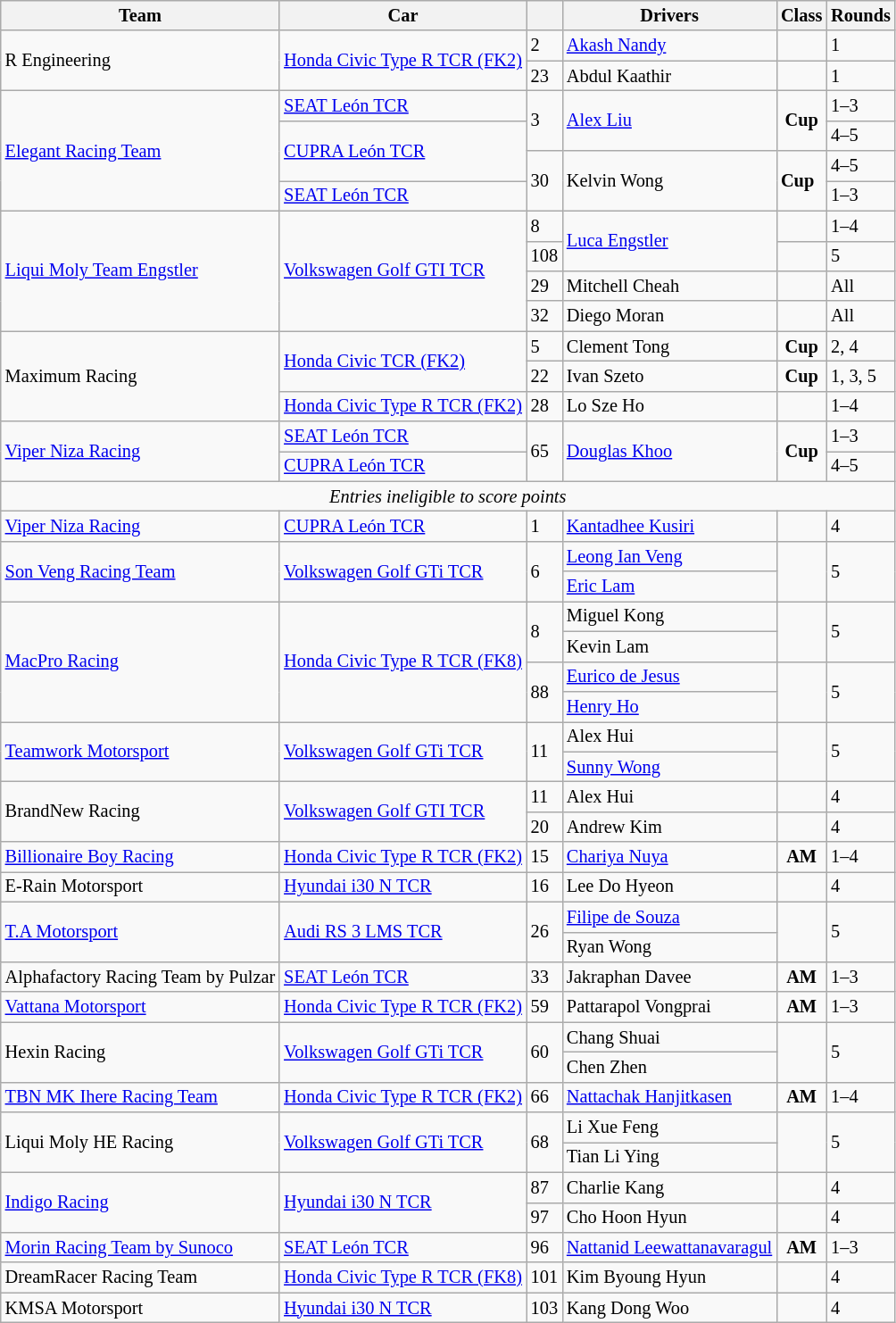<table class="wikitable" style="font-size: 85%;">
<tr>
<th>Team</th>
<th>Car</th>
<th></th>
<th>Drivers</th>
<th>Class</th>
<th>Rounds</th>
</tr>
<tr>
<td rowspan=2> R Engineering</td>
<td rowspan=2><a href='#'>Honda Civic Type R TCR (FK2)</a></td>
<td>2</td>
<td> <a href='#'>Akash Nandy</a></td>
<td></td>
<td>1</td>
</tr>
<tr>
<td>23</td>
<td> Abdul Kaathir</td>
<td></td>
<td>1</td>
</tr>
<tr>
<td rowspan=4> <a href='#'>Elegant Racing Team</a></td>
<td><a href='#'>SEAT León TCR</a></td>
<td rowspan=2>3</td>
<td rowspan=2> <a href='#'>Alex Liu</a></td>
<td align="center" rowspan=2><strong><span>Cup</span></strong></td>
<td>1–3</td>
</tr>
<tr>
<td rowspan=2><a href='#'>CUPRA León TCR</a></td>
<td>4–5</td>
</tr>
<tr>
<td rowspan=2>30</td>
<td rowspan=2> Kelvin Wong</td>
<td rowspan=2><strong><span>Cup</span></strong></td>
<td>4–5</td>
</tr>
<tr>
<td><a href='#'>SEAT León TCR</a></td>
<td>1–3</td>
</tr>
<tr>
<td rowspan=4> <a href='#'>Liqui Moly Team Engstler</a></td>
<td rowspan=4><a href='#'>Volkswagen Golf GTI TCR</a></td>
<td>8</td>
<td rowspan=2> <a href='#'>Luca Engstler</a></td>
<td></td>
<td>1–4</td>
</tr>
<tr>
<td>108</td>
<td></td>
<td>5</td>
</tr>
<tr>
<td>29</td>
<td> Mitchell Cheah</td>
<td></td>
<td>All</td>
</tr>
<tr>
<td>32</td>
<td> Diego Moran</td>
<td></td>
<td>All</td>
</tr>
<tr>
<td rowspan=3> Maximum Racing</td>
<td rowspan=2><a href='#'>Honda Civic TCR (FK2)</a></td>
<td>5</td>
<td> Clement Tong</td>
<td align=center><strong><span>Cup</span></strong></td>
<td>2, 4</td>
</tr>
<tr>
<td>22</td>
<td> Ivan Szeto</td>
<td align=center><strong><span>Cup</span></strong></td>
<td>1, 3, 5</td>
</tr>
<tr>
<td><a href='#'>Honda Civic Type R TCR (FK2)</a></td>
<td>28</td>
<td> Lo Sze Ho</td>
<td></td>
<td>1–4</td>
</tr>
<tr>
<td rowspan=2> <a href='#'>Viper Niza Racing</a></td>
<td><a href='#'>SEAT León TCR</a></td>
<td rowspan=2>65</td>
<td rowspan=2> <a href='#'>Douglas Khoo</a></td>
<td align="center" rowspan="2"><strong><span>Cup</span></strong></td>
<td>1–3</td>
</tr>
<tr>
<td><a href='#'>CUPRA León TCR</a></td>
<td>4–5</td>
</tr>
<tr>
<td colspan="6" style="text-align:center;"><em>Entries ineligible to score points</em></td>
</tr>
<tr>
<td> <a href='#'>Viper Niza Racing</a></td>
<td><a href='#'>CUPRA León TCR</a></td>
<td>1</td>
<td> <a href='#'>Kantadhee Kusiri</a></td>
<td></td>
<td>4</td>
</tr>
<tr>
<td rowspan=2> <a href='#'>Son Veng Racing Team</a></td>
<td rowspan=2><a href='#'>Volkswagen Golf GTi TCR</a></td>
<td rowspan=2>6</td>
<td> <a href='#'>Leong Ian Veng</a></td>
<td rowspan=2></td>
<td rowspan=2>5</td>
</tr>
<tr>
<td> <a href='#'>Eric Lam</a></td>
</tr>
<tr>
<td rowspan=4> <a href='#'>MacPro Racing</a></td>
<td rowspan=4><a href='#'>Honda Civic Type R TCR (FK8)</a></td>
<td rowspan=2>8</td>
<td> Miguel Kong</td>
<td rowspan=2></td>
<td rowspan=2>5</td>
</tr>
<tr>
<td> Kevin Lam</td>
</tr>
<tr>
<td rowspan=2>88</td>
<td> <a href='#'>Eurico de Jesus</a></td>
<td rowspan=2></td>
<td rowspan=2>5</td>
</tr>
<tr>
<td> <a href='#'>Henry Ho</a></td>
</tr>
<tr>
<td rowspan=2> <a href='#'>Teamwork Motorsport</a></td>
<td rowspan=2><a href='#'>Volkswagen Golf GTi TCR</a></td>
<td rowspan=2>11</td>
<td> Alex Hui</td>
<td rowspan=2></td>
<td rowspan=2>5</td>
</tr>
<tr>
<td> <a href='#'>Sunny Wong</a></td>
</tr>
<tr>
<td rowspan=2> BrandNew Racing</td>
<td rowspan=2><a href='#'>Volkswagen Golf GTI TCR</a></td>
<td>11</td>
<td> Alex Hui</td>
<td></td>
<td>4</td>
</tr>
<tr>
<td>20</td>
<td> Andrew Kim</td>
<td></td>
<td>4</td>
</tr>
<tr>
<td> <a href='#'>Billionaire Boy Racing</a></td>
<td><a href='#'>Honda Civic Type R TCR (FK2)</a></td>
<td>15</td>
<td> <a href='#'>Chariya Nuya</a></td>
<td align=center><strong><span>AM</span></strong></td>
<td>1–4</td>
</tr>
<tr>
<td> E-Rain Motorsport</td>
<td><a href='#'>Hyundai i30 N TCR</a></td>
<td>16</td>
<td> Lee Do Hyeon</td>
<td></td>
<td>4</td>
</tr>
<tr>
<td rowspan=2> <a href='#'>T.A Motorsport</a></td>
<td rowspan=2><a href='#'>Audi RS 3 LMS TCR</a></td>
<td rowspan=2>26</td>
<td> <a href='#'>Filipe de Souza</a></td>
<td rowspan=2></td>
<td rowspan=2>5</td>
</tr>
<tr>
<td> Ryan Wong</td>
</tr>
<tr>
<td> Alphafactory Racing Team by Pulzar</td>
<td><a href='#'>SEAT León TCR</a></td>
<td>33</td>
<td> Jakraphan Davee</td>
<td align=center><strong><span>AM</span></strong></td>
<td>1–3</td>
</tr>
<tr>
<td> <a href='#'>Vattana Motorsport</a></td>
<td><a href='#'>Honda Civic Type R TCR (FK2)</a></td>
<td>59</td>
<td> Pattarapol Vongprai</td>
<td align=center><strong><span>AM</span></strong></td>
<td>1–3</td>
</tr>
<tr>
<td rowspan=2> Hexin Racing</td>
<td rowspan=2><a href='#'>Volkswagen Golf GTi TCR</a></td>
<td rowspan=2>60</td>
<td> Chang Shuai</td>
<td rowspan=2></td>
<td rowspan=2>5</td>
</tr>
<tr>
<td> Chen Zhen</td>
</tr>
<tr>
<td> <a href='#'>TBN MK Ihere Racing Team</a></td>
<td><a href='#'>Honda Civic Type R TCR (FK2)</a></td>
<td>66</td>
<td> <a href='#'>Nattachak Hanjitkasen</a></td>
<td align=center><strong><span>AM</span></strong></td>
<td>1–4</td>
</tr>
<tr>
<td rowspan=2> Liqui Moly HE Racing</td>
<td rowspan=2><a href='#'>Volkswagen Golf GTi TCR</a></td>
<td rowspan=2>68</td>
<td> Li Xue Feng</td>
<td rowspan=2></td>
<td rowspan=2>5</td>
</tr>
<tr>
<td> Tian Li Ying</td>
</tr>
<tr>
<td rowspan=2> <a href='#'>Indigo Racing</a></td>
<td rowspan=2><a href='#'>Hyundai i30 N TCR</a></td>
<td>87</td>
<td> Charlie Kang</td>
<td></td>
<td>4</td>
</tr>
<tr>
<td>97</td>
<td> Cho Hoon Hyun</td>
<td></td>
<td>4</td>
</tr>
<tr>
<td> <a href='#'>Morin Racing Team by Sunoco</a></td>
<td><a href='#'>SEAT León TCR</a></td>
<td>96</td>
<td> <a href='#'>Nattanid Leewattanavaragul</a></td>
<td align=center><strong><span>AM</span></strong></td>
<td>1–3</td>
</tr>
<tr>
<td> DreamRacer Racing Team</td>
<td><a href='#'>Honda Civic Type R TCR (FK8)</a></td>
<td>101</td>
<td> Kim Byoung Hyun</td>
<td></td>
<td>4</td>
</tr>
<tr>
<td> KMSA Motorsport</td>
<td><a href='#'>Hyundai i30 N TCR</a></td>
<td>103</td>
<td> Kang Dong Woo</td>
<td></td>
<td>4</td>
</tr>
</table>
